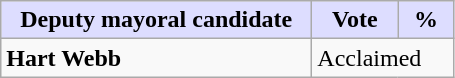<table class="wikitable">
<tr>
<th style="background:#ddf; width:200px;">Deputy mayoral candidate</th>
<th style="background:#ddf; width:50px;">Vote</th>
<th style="background:#ddf; width:30px;">%</th>
</tr>
<tr>
<td><strong>Hart Webb</strong></td>
<td colspan="2">Acclaimed</td>
</tr>
</table>
